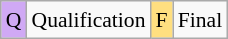<table class="wikitable" style="margin:0.5em auto; font-size:90%; line-height:1.25em;" width=10%;>
<tr>
<td style="background-color:#D0A9F5;text-align:center;">Q</td>
<td>Qualification</td>
<td style="background-color:#FFDF80;text-align:center;">F</td>
<td>Final</td>
</tr>
</table>
